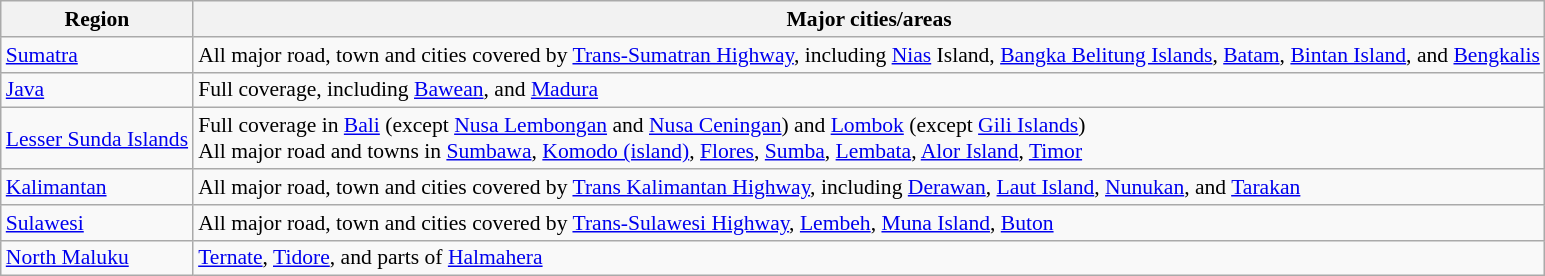<table class="wikitable" style="font-size:90%">
<tr>
<th>Region</th>
<th>Major cities/areas</th>
</tr>
<tr>
<td><a href='#'>Sumatra</a></td>
<td>All major road, town and cities covered by <a href='#'>Trans-Sumatran Highway</a>, including <a href='#'>Nias</a> Island, <a href='#'>Bangka Belitung Islands</a>, <a href='#'>Batam</a>, <a href='#'>Bintan Island</a>, and <a href='#'>Bengkalis</a></td>
</tr>
<tr>
<td><a href='#'>Java</a></td>
<td>Full coverage, including <a href='#'>Bawean</a>, and <a href='#'>Madura</a></td>
</tr>
<tr>
<td><a href='#'>Lesser Sunda Islands</a></td>
<td>Full coverage in <a href='#'>Bali</a> (except <a href='#'>Nusa Lembongan</a> and <a href='#'>Nusa Ceningan</a>) and <a href='#'>Lombok</a> (except <a href='#'>Gili Islands</a>)<br>All major road and towns in <a href='#'>Sumbawa</a>, <a href='#'>Komodo (island)</a>, <a href='#'>Flores</a>, <a href='#'>Sumba</a>, <a href='#'>Lembata</a>, <a href='#'>Alor Island</a>, <a href='#'>Timor</a></td>
</tr>
<tr>
<td><a href='#'>Kalimantan</a></td>
<td>All major road, town and cities covered by <a href='#'>Trans Kalimantan Highway</a>, including <a href='#'>Derawan</a>, <a href='#'>Laut Island</a>, <a href='#'>Nunukan</a>, and <a href='#'>Tarakan</a></td>
</tr>
<tr>
<td><a href='#'>Sulawesi</a></td>
<td>All major road, town and cities covered by <a href='#'>Trans-Sulawesi Highway</a>, <a href='#'>Lembeh</a>, <a href='#'>Muna Island</a>, <a href='#'>Buton</a></td>
</tr>
<tr>
<td><a href='#'>North Maluku</a></td>
<td><a href='#'>Ternate</a>, <a href='#'>Tidore</a>, and parts of <a href='#'>Halmahera</a></td>
</tr>
</table>
